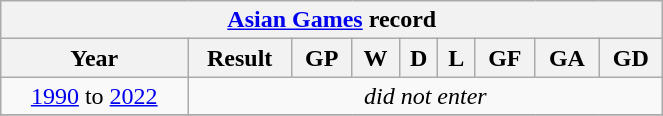<table class="wikitable" style="text-align: center; width:35%;">
<tr>
<th colspan=10><a href='#'>Asian Games</a> record</th>
</tr>
<tr>
<th>Year</th>
<th>Result</th>
<th>GP</th>
<th>W</th>
<th>D</th>
<th>L</th>
<th>GF</th>
<th>GA</th>
<th>GD</th>
</tr>
<tr>
<td><a href='#'>1990</a> to <a href='#'>2022</a></td>
<td rowspan=1 colspan=8><em>did not enter</em></td>
</tr>
<tr>
</tr>
</table>
